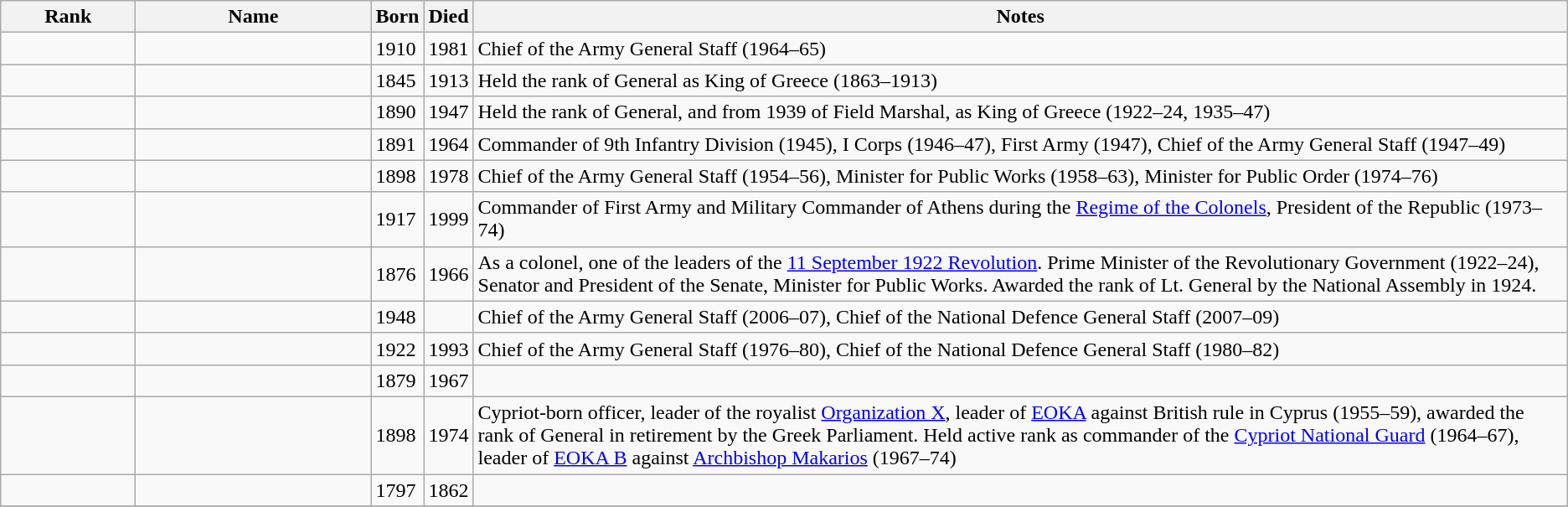<table class="wikitable sortable">
<tr>
<th width="100">Rank</th>
<th width="180">Name</th>
<th width="30">Born</th>
<th width="30">Died</th>
<th>Notes</th>
</tr>
<tr>
<td></td>
<td></td>
<td>1910</td>
<td>1981</td>
<td>Chief of the Army General Staff (1964–65)</td>
</tr>
<tr>
<td></td>
<td></td>
<td>1845</td>
<td>1913</td>
<td>Held the rank of General as King of Greece (1863–1913)</td>
</tr>
<tr>
<td></td>
<td></td>
<td>1890</td>
<td>1947</td>
<td>Held the rank of General, and from 1939 of Field Marshal, as King of Greece (1922–24, 1935–47)</td>
</tr>
<tr>
<td></td>
<td></td>
<td>1891</td>
<td>1964</td>
<td>Commander of 9th Infantry Division (1945), I Corps (1946–47), First Army (1947), Chief of the Army General Staff (1947–49)</td>
</tr>
<tr>
<td></td>
<td></td>
<td>1898</td>
<td>1978</td>
<td>Chief of the Army General Staff (1954–56), Minister for Public Works (1958–63), Minister for Public Order (1974–76)</td>
</tr>
<tr>
<td></td>
<td></td>
<td>1917</td>
<td>1999</td>
<td>Commander of First Army and Military Commander of Athens during the <a href='#'>Regime of the Colonels</a>, President of the Republic (1973–74)</td>
</tr>
<tr>
<td></td>
<td></td>
<td>1876</td>
<td>1966</td>
<td>As a colonel, one of the leaders of the <a href='#'>11 September 1922 Revolution</a>. Prime Minister of the Revolutionary Government (1922–24), Senator and President of the Senate, Minister for Public Works. Awarded the rank of Lt. General by the National Assembly in 1924.</td>
</tr>
<tr>
<td></td>
<td></td>
<td>1948</td>
<td></td>
<td>Chief of the Army General Staff (2006–07), Chief of the National Defence General Staff (2007–09)</td>
</tr>
<tr>
<td></td>
<td></td>
<td>1922</td>
<td>1993</td>
<td>Chief of the Army General Staff (1976–80), Chief of the National Defence General Staff (1980–82)</td>
</tr>
<tr>
<td></td>
<td></td>
<td>1879</td>
<td>1967</td>
<td></td>
</tr>
<tr>
<td></td>
<td></td>
<td>1898</td>
<td>1974</td>
<td>Cypriot-born officer, leader of the royalist <a href='#'>Organization X</a>, leader of <a href='#'>EOKA</a> against British rule in Cyprus (1955–59), awarded the rank of General in retirement by the Greek Parliament. Held active rank as commander of the <a href='#'>Cypriot National Guard</a> (1964–67), leader of <a href='#'>EOKA B</a> against <a href='#'>Archbishop Makarios</a> (1967–74)</td>
</tr>
<tr>
<td></td>
<td></td>
<td>1797</td>
<td>1862</td>
<td></td>
</tr>
<tr>
</tr>
</table>
